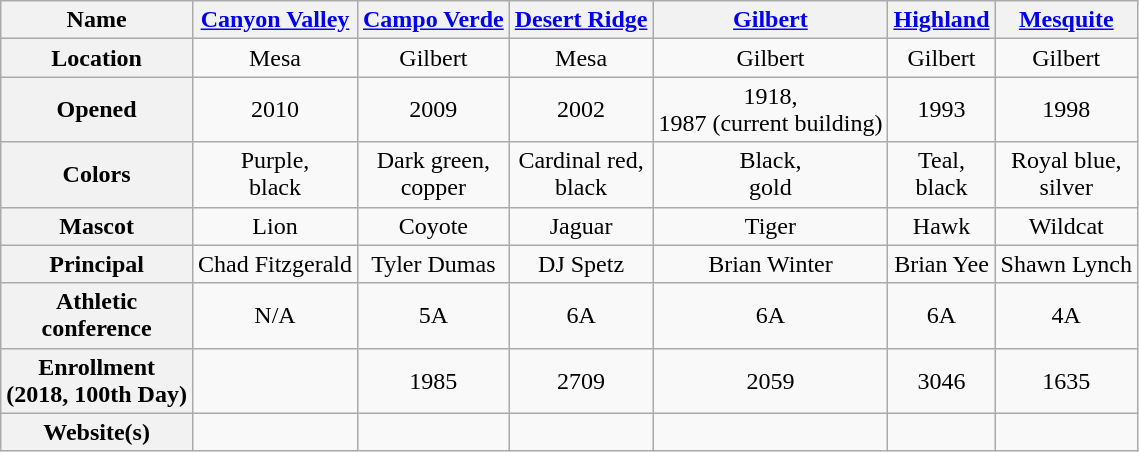<table class="wikitable" style="text-align: center">
<tr>
<th scope="col">Name</th>
<th scope="col"><a href='#'>Canyon Valley</a></th>
<th scope="col"><a href='#'>Campo Verde</a></th>
<th scope="col"><a href='#'>Desert Ridge</a></th>
<th scope="col"><a href='#'>Gilbert</a></th>
<th scope="col"><a href='#'>Highland</a></th>
<th scope="col"><a href='#'>Mesquite</a></th>
</tr>
<tr>
<th scope="row">Location</th>
<td>Mesa</td>
<td>Gilbert</td>
<td>Mesa</td>
<td>Gilbert</td>
<td>Gilbert</td>
<td>Gilbert</td>
</tr>
<tr>
<th scope="row">Opened</th>
<td>2010</td>
<td>2009</td>
<td>2002</td>
<td>1918,<br>1987 (current building)</td>
<td>1993</td>
<td>1998</td>
</tr>
<tr>
<th scope="row">Colors</th>
<td>Purple,<br>black</td>
<td>Dark green,<br>copper</td>
<td>Cardinal red,<br>black</td>
<td>Black,<br>gold</td>
<td>Teal,<br>black</td>
<td>Royal blue,<br>silver</td>
</tr>
<tr>
<th scope="row">Mascot</th>
<td>Lion</td>
<td>Coyote</td>
<td>Jaguar</td>
<td>Tiger</td>
<td>Hawk</td>
<td>Wildcat</td>
</tr>
<tr>
<th scope="row">Principal</th>
<td>Chad Fitzgerald</td>
<td>Tyler Dumas</td>
<td>DJ Spetz</td>
<td>Brian Winter</td>
<td>Brian Yee</td>
<td>Shawn Lynch</td>
</tr>
<tr>
<th scope="row">Athletic<br>conference</th>
<td>N/A</td>
<td>5A</td>
<td>6A</td>
<td>6A</td>
<td>6A</td>
<td>4A</td>
</tr>
<tr>
<th scope="row">Enrollment<br>(2018, 100th Day)</th>
<td></td>
<td>1985</td>
<td>2709</td>
<td>2059</td>
<td>3046</td>
<td>1635</td>
</tr>
<tr>
<th scope="row">Website(s)</th>
<td></td>
<td></td>
<td></td>
<td></td>
<td></td>
<td></td>
</tr>
</table>
